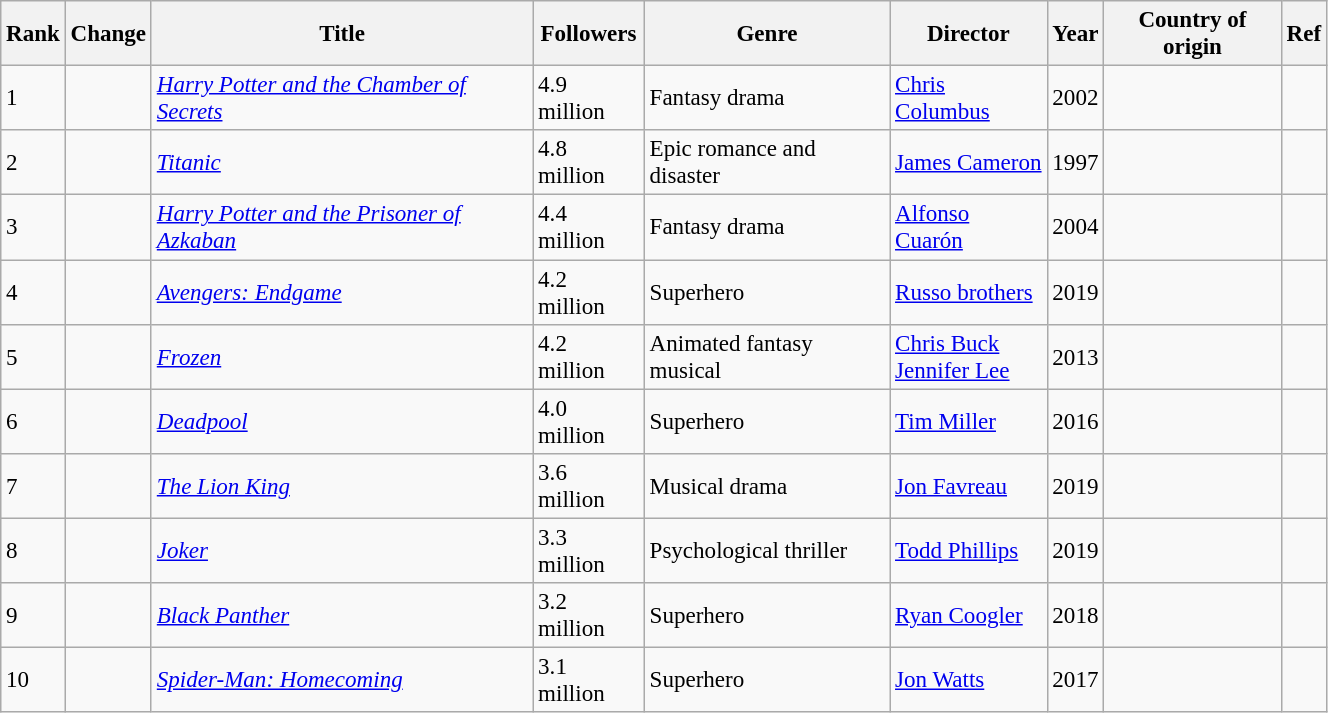<table class="wikitable sortable" width="70%" style="font-size:96%;">
<tr>
<th>Rank</th>
<th class="unsortable">Change</th>
<th>Title</th>
<th>Followers</th>
<th>Genre</th>
<th>Director</th>
<th>Year</th>
<th>Country of origin</th>
<th>Ref</th>
</tr>
<tr>
<td>1</td>
<td></td>
<td><em><a href='#'>Harry Potter and the Chamber of Secrets</a></em></td>
<td>4.9 million</td>
<td>Fantasy drama</td>
<td><a href='#'>Chris Columbus</a></td>
<td>2002</td>
<td><br></td>
<td></td>
</tr>
<tr>
<td>2</td>
<td></td>
<td><em><a href='#'>Titanic</a></em></td>
<td>4.8 million</td>
<td>Epic romance and disaster</td>
<td><a href='#'>James Cameron</a></td>
<td>1997</td>
<td></td>
<td></td>
</tr>
<tr>
<td>3</td>
<td></td>
<td><em><a href='#'>Harry Potter and the Prisoner of Azkaban</a></em></td>
<td>4.4 million</td>
<td>Fantasy drama</td>
<td><a href='#'>Alfonso Cuarón</a></td>
<td>2004</td>
<td><br></td>
<td></td>
</tr>
<tr>
<td>4</td>
<td></td>
<td><em><a href='#'>Avengers: Endgame</a></em></td>
<td>4.2 million</td>
<td>Superhero</td>
<td><a href='#'>Russo brothers</a></td>
<td>2019</td>
<td></td>
<td></td>
</tr>
<tr>
<td>5</td>
<td></td>
<td><em><a href='#'>Frozen</a></em></td>
<td>4.2 million</td>
<td>Animated fantasy musical</td>
<td><a href='#'>Chris Buck</a><br><a href='#'>Jennifer Lee</a></td>
<td>2013</td>
<td></td>
<td></td>
</tr>
<tr>
<td>6</td>
<td></td>
<td><em><a href='#'>Deadpool</a></em></td>
<td>4.0 million</td>
<td>Superhero</td>
<td><a href='#'>Tim Miller</a></td>
<td>2016</td>
<td></td>
<td></td>
</tr>
<tr>
<td>7</td>
<td></td>
<td><em><a href='#'>The Lion King</a></em></td>
<td>3.6 million</td>
<td>Musical drama</td>
<td><a href='#'>Jon Favreau</a></td>
<td>2019</td>
<td></td>
<td></td>
</tr>
<tr>
<td>8</td>
<td></td>
<td><em><a href='#'>Joker</a></em></td>
<td>3.3 million</td>
<td>Psychological thriller</td>
<td><a href='#'>Todd Phillips</a></td>
<td>2019</td>
<td></td>
<td></td>
</tr>
<tr>
<td>9</td>
<td></td>
<td><em><a href='#'>Black Panther</a></em></td>
<td>3.2 million</td>
<td>Superhero</td>
<td><a href='#'>Ryan Coogler</a></td>
<td>2018</td>
<td></td>
<td></td>
</tr>
<tr>
<td>10</td>
<td></td>
<td><em><a href='#'>Spider-Man: Homecoming</a></em></td>
<td>3.1 million</td>
<td>Superhero</td>
<td><a href='#'>Jon Watts</a></td>
<td>2017</td>
<td></td>
<td></td>
</tr>
</table>
